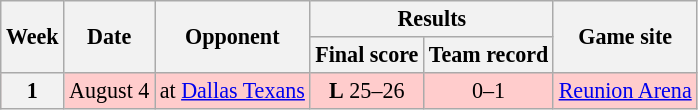<table class="wikitable" style="font-size: 92%;" "align=center">
<tr>
<th rowspan="2">Week</th>
<th rowspan="2">Date</th>
<th rowspan="2">Opponent</th>
<th colspan="2">Results</th>
<th rowspan="2">Game site</th>
</tr>
<tr>
<th>Final score</th>
<th>Team record</th>
</tr>
<tr style="background:#fcc">
<th>1</th>
<td style="text-align:center;">August 4</td>
<td style="text-align:center;">at <a href='#'>Dallas Texans</a></td>
<td style="text-align:center;"><strong>L</strong> 25–26</td>
<td style="text-align:center;">0–1</td>
<td style="text-align:center;"><a href='#'>Reunion Arena</a></td>
</tr>
</table>
